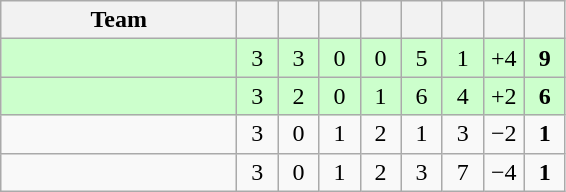<table class="wikitable" style="text-align:center;">
<tr>
<th width=150>Team</th>
<th width=20 abbr="Played"></th>
<th width=20 abbr="Won"></th>
<th width=20 abbr="Drawn"></th>
<th width=20 abbr="Lost"></th>
<th width=20 abbr="Goals for"></th>
<th width=20 abbr="Goals against"></th>
<th width=20 abbr="Goal difference"></th>
<th width=20 abbr="Points"></th>
</tr>
<tr bgcolor="#ccffcc">
<td align="left"></td>
<td>3</td>
<td>3</td>
<td>0</td>
<td>0</td>
<td>5</td>
<td>1</td>
<td>+4</td>
<td><strong>9</strong></td>
</tr>
<tr bgcolor="#ccffcc">
<td align="left"></td>
<td>3</td>
<td>2</td>
<td>0</td>
<td>1</td>
<td>6</td>
<td>4</td>
<td>+2</td>
<td><strong>6</strong></td>
</tr>
<tr>
<td align="left"></td>
<td>3</td>
<td>0</td>
<td>1</td>
<td>2</td>
<td>1</td>
<td>3</td>
<td>−2</td>
<td><strong>1</strong></td>
</tr>
<tr>
<td align="left"></td>
<td>3</td>
<td>0</td>
<td>1</td>
<td>2</td>
<td>3</td>
<td>7</td>
<td>−4</td>
<td><strong>1</strong></td>
</tr>
</table>
